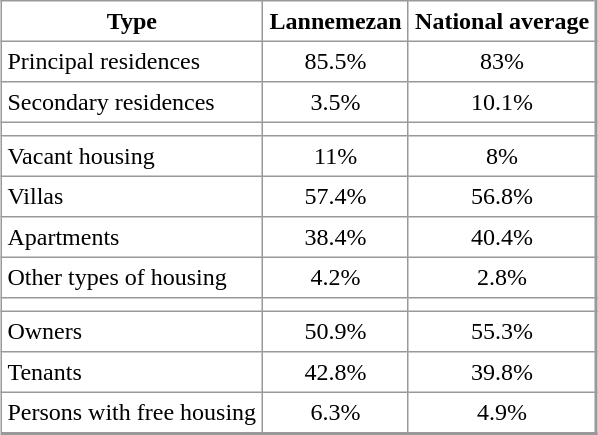<table align="center" rules="all" cellspacing="0" cellpadding="4" style="border: 1px solid #999; border-right: 2px solid #999; border-bottom: 2px solid #999">
<tr>
<th>Type</th>
<th>Lannemezan</th>
<th>National average</th>
</tr>
<tr>
<td>Principal residences</td>
<td style="text-align:center;">85.5%</td>
<td style="text-align:center;">83%</td>
</tr>
<tr>
<td>Secondary residences</td>
<td style="text-align:center;">3.5%</td>
<td style="text-align:center;">10.1%</td>
</tr>
<tr>
<td></td>
<td></td>
<td></td>
</tr>
<tr>
<td>Vacant housing</td>
<td style="text-align:center;">11%</td>
<td style="text-align:center;">8%</td>
</tr>
<tr>
<td>Villas</td>
<td style="text-align:center;">57.4%</td>
<td style="text-align:center;">56.8%</td>
</tr>
<tr>
<td>Apartments</td>
<td style="text-align:center;">38.4%</td>
<td style="text-align:center;">40.4%</td>
</tr>
<tr>
<td>Other types of housing</td>
<td style="text-align:center;">4.2%</td>
<td style="text-align:center;">2.8%</td>
</tr>
<tr>
<td></td>
<td></td>
<td></td>
</tr>
<tr>
<td>Owners</td>
<td style="text-align:center;">50.9%</td>
<td style="text-align:center;">55.3%</td>
</tr>
<tr>
<td>Tenants</td>
<td style="text-align:center;">42.8%</td>
<td style="text-align:center;">39.8%</td>
</tr>
<tr>
<td>Persons with free housing</td>
<td style="text-align:center;">6.3%</td>
<td style="text-align:center;">4.9%</td>
</tr>
</table>
